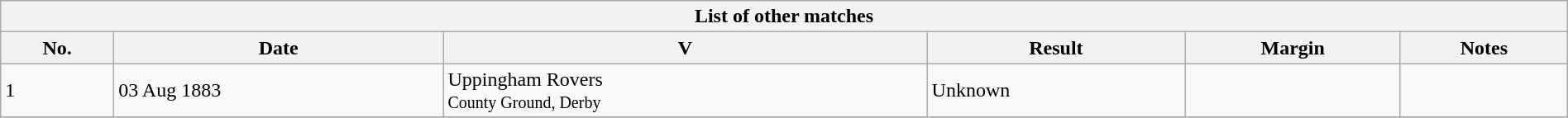<table class="wikitable" width="100%">
<tr>
<th bgcolor="#efefef" colspan=6>List of other matches</th>
</tr>
<tr bgcolor="#efefef">
<th>No.</th>
<th>Date</th>
<th>V</th>
<th>Result</th>
<th>Margin</th>
<th>Notes</th>
</tr>
<tr>
<td>1</td>
<td>03 Aug 1883</td>
<td>Uppingham Rovers <br><small> County Ground, Derby </small></td>
<td>Unknown</td>
<td></td>
<td></td>
</tr>
<tr>
</tr>
</table>
